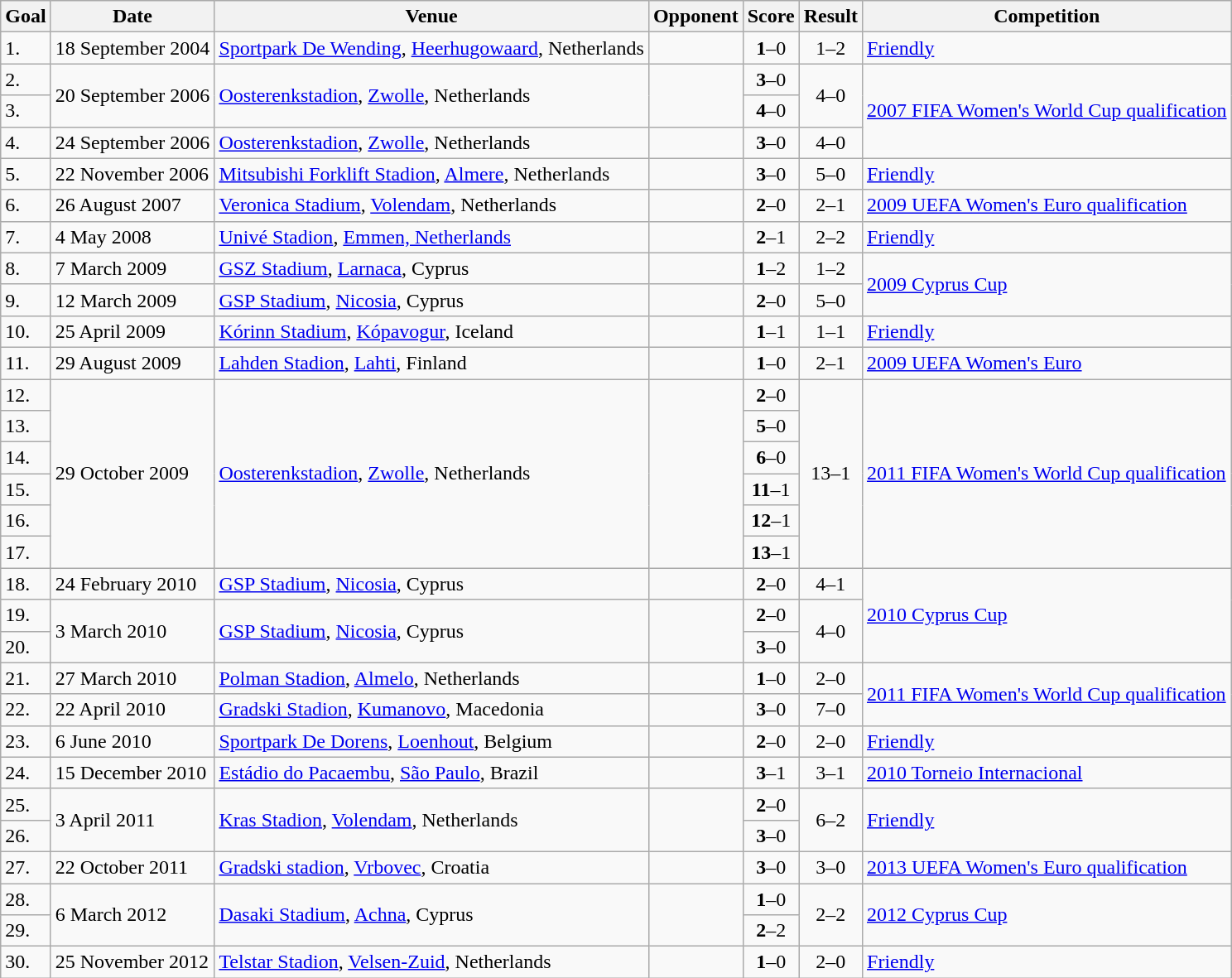<table class="wikitable">
<tr>
<th>Goal</th>
<th>Date</th>
<th>Venue</th>
<th>Opponent</th>
<th>Score</th>
<th>Result</th>
<th>Competition</th>
</tr>
<tr>
<td>1.</td>
<td>18 September 2004</td>
<td><a href='#'>Sportpark De Wending</a>, <a href='#'>Heerhugowaard</a>, Netherlands</td>
<td></td>
<td align=center><strong>1</strong>–0</td>
<td align=center>1–2</td>
<td><a href='#'>Friendly</a></td>
</tr>
<tr>
<td>2.</td>
<td rowspan=2>20 September 2006</td>
<td rowspan=2><a href='#'>Oosterenkstadion</a>, <a href='#'>Zwolle</a>, Netherlands</td>
<td rowspan=2></td>
<td align=center><strong>3</strong>–0</td>
<td rowspan=2 align=center>4–0</td>
<td rowspan=3><a href='#'>2007 FIFA Women's World Cup qualification</a></td>
</tr>
<tr>
<td>3.</td>
<td align=center><strong>4</strong>–0</td>
</tr>
<tr>
<td>4.</td>
<td>24 September 2006</td>
<td><a href='#'>Oosterenkstadion</a>, <a href='#'>Zwolle</a>, Netherlands</td>
<td></td>
<td align=center><strong>3</strong>–0</td>
<td align=center>4–0</td>
</tr>
<tr>
<td>5.</td>
<td>22 November 2006</td>
<td><a href='#'>Mitsubishi Forklift Stadion</a>, <a href='#'>Almere</a>, Netherlands</td>
<td></td>
<td align=center><strong>3</strong>–0</td>
<td align=center>5–0</td>
<td><a href='#'>Friendly</a></td>
</tr>
<tr>
<td>6.</td>
<td>26 August 2007</td>
<td><a href='#'>Veronica Stadium</a>, <a href='#'>Volendam</a>, Netherlands</td>
<td></td>
<td align=center><strong>2</strong>–0</td>
<td align=center>2–1</td>
<td><a href='#'>2009 UEFA Women's Euro qualification</a></td>
</tr>
<tr>
<td>7.</td>
<td>4 May 2008</td>
<td><a href='#'>Univé Stadion</a>, <a href='#'>Emmen, Netherlands</a></td>
<td></td>
<td align=center><strong>2</strong>–1</td>
<td align=center>2–2</td>
<td><a href='#'>Friendly</a></td>
</tr>
<tr>
<td>8.</td>
<td>7 March 2009</td>
<td><a href='#'>GSZ Stadium</a>, <a href='#'>Larnaca</a>, Cyprus</td>
<td></td>
<td align=center><strong>1</strong>–2</td>
<td align=center>1–2</td>
<td rowspan=2><a href='#'>2009 Cyprus Cup</a></td>
</tr>
<tr>
<td>9.</td>
<td>12 March 2009</td>
<td><a href='#'>GSP Stadium</a>, <a href='#'>Nicosia</a>, Cyprus</td>
<td></td>
<td align=center><strong>2</strong>–0</td>
<td align=center>5–0</td>
</tr>
<tr>
<td>10.</td>
<td>25 April 2009</td>
<td><a href='#'>Kórinn Stadium</a>, <a href='#'>Kópavogur</a>, Iceland</td>
<td></td>
<td align=center><strong>1</strong>–1</td>
<td align=center>1–1</td>
<td><a href='#'>Friendly</a></td>
</tr>
<tr>
<td>11.</td>
<td>29 August 2009</td>
<td><a href='#'>Lahden Stadion</a>, <a href='#'>Lahti</a>, Finland</td>
<td></td>
<td align=center><strong>1</strong>–0</td>
<td align=center>2–1</td>
<td><a href='#'>2009 UEFA Women's Euro</a></td>
</tr>
<tr>
<td>12.</td>
<td rowspan=6>29 October 2009</td>
<td rowspan=6><a href='#'>Oosterenkstadion</a>, <a href='#'>Zwolle</a>, Netherlands</td>
<td rowspan=6></td>
<td align=center><strong>2</strong>–0</td>
<td rowspan=6 align=center>13–1</td>
<td rowspan=6><a href='#'>2011 FIFA Women's World Cup qualification</a></td>
</tr>
<tr>
<td>13.</td>
<td align=center><strong>5</strong>–0</td>
</tr>
<tr>
<td>14.</td>
<td align=center><strong>6</strong>–0</td>
</tr>
<tr>
<td>15.</td>
<td align=center><strong>11</strong>–1</td>
</tr>
<tr>
<td>16.</td>
<td align=center><strong>12</strong>–1</td>
</tr>
<tr>
<td>17.</td>
<td align=center><strong>13</strong>–1</td>
</tr>
<tr>
<td>18.</td>
<td>24 February 2010</td>
<td><a href='#'>GSP Stadium</a>, <a href='#'>Nicosia</a>, Cyprus</td>
<td></td>
<td align=center><strong>2</strong>–0</td>
<td align=center>4–1</td>
<td rowspan=3><a href='#'>2010 Cyprus Cup</a></td>
</tr>
<tr>
<td>19.</td>
<td rowspan=2>3 March 2010</td>
<td rowspan=2><a href='#'>GSP Stadium</a>, <a href='#'>Nicosia</a>, Cyprus</td>
<td rowspan=2></td>
<td align=center><strong>2</strong>–0</td>
<td rowspan=2 align=center>4–0</td>
</tr>
<tr>
<td>20.</td>
<td align=center><strong>3</strong>–0</td>
</tr>
<tr>
<td>21.</td>
<td>27 March 2010</td>
<td><a href='#'>Polman Stadion</a>, <a href='#'>Almelo</a>, Netherlands</td>
<td></td>
<td align=center><strong>1</strong>–0</td>
<td align=center>2–0</td>
<td rowspan=2><a href='#'>2011 FIFA Women's World Cup qualification</a></td>
</tr>
<tr>
<td>22.</td>
<td>22 April 2010</td>
<td><a href='#'>Gradski Stadion</a>, <a href='#'>Kumanovo</a>, Macedonia</td>
<td></td>
<td align=center><strong>3</strong>–0</td>
<td align=center>7–0</td>
</tr>
<tr>
<td>23.</td>
<td>6 June 2010</td>
<td><a href='#'>Sportpark De Dorens</a>, <a href='#'>Loenhout</a>, Belgium</td>
<td></td>
<td align=center><strong>2</strong>–0</td>
<td align=center>2–0</td>
<td><a href='#'>Friendly</a></td>
</tr>
<tr>
<td>24.</td>
<td>15 December 2010</td>
<td><a href='#'>Estádio do Pacaembu</a>, <a href='#'>São Paulo</a>, Brazil</td>
<td></td>
<td align=center><strong>3</strong>–1</td>
<td align=center>3–1</td>
<td><a href='#'>2010 Torneio Internacional</a></td>
</tr>
<tr>
<td>25.</td>
<td rowspan=2>3 April 2011</td>
<td rowspan=2><a href='#'>Kras Stadion</a>, <a href='#'>Volendam</a>, Netherlands</td>
<td rowspan=2></td>
<td align=center><strong>2</strong>–0</td>
<td rowspan=2 align=center>6–2</td>
<td rowspan=2><a href='#'>Friendly</a></td>
</tr>
<tr>
<td>26.</td>
<td align=center><strong>3</strong>–0</td>
</tr>
<tr>
<td>27.</td>
<td>22 October 2011</td>
<td><a href='#'>Gradski stadion</a>, <a href='#'>Vrbovec</a>, Croatia</td>
<td></td>
<td align=center><strong>3</strong>–0</td>
<td align=center>3–0</td>
<td><a href='#'>2013 UEFA Women's Euro qualification</a></td>
</tr>
<tr>
<td>28.</td>
<td rowspan=2>6 March 2012</td>
<td rowspan=2><a href='#'>Dasaki Stadium</a>, <a href='#'>Achna</a>, Cyprus</td>
<td rowspan=2></td>
<td align=center><strong>1</strong>–0</td>
<td rowspan=2 align=center>2–2</td>
<td rowspan=2><a href='#'>2012 Cyprus Cup</a></td>
</tr>
<tr>
<td>29.</td>
<td align=center><strong>2</strong>–2</td>
</tr>
<tr>
<td>30.</td>
<td>25 November 2012</td>
<td><a href='#'>Telstar Stadion</a>, <a href='#'>Velsen-Zuid</a>, Netherlands</td>
<td></td>
<td align=center><strong>1</strong>–0</td>
<td align=center>2–0</td>
<td><a href='#'>Friendly</a></td>
</tr>
</table>
